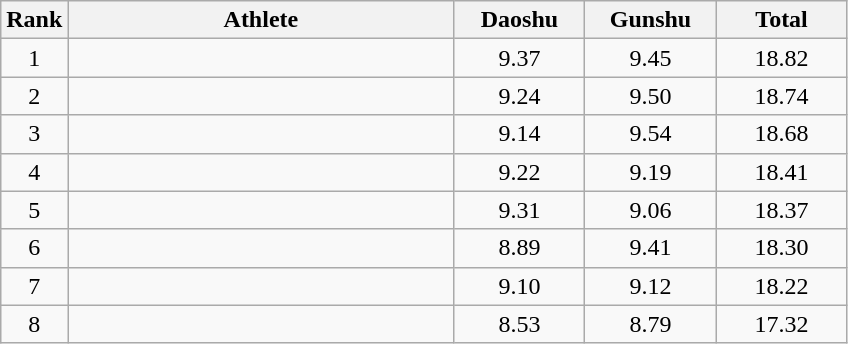<table class="wikitable" style="text-align:center">
<tr>
<th width=20>Rank</th>
<th width=250>Athlete</th>
<th width=80>Daoshu</th>
<th width=80>Gunshu</th>
<th width=80>Total</th>
</tr>
<tr>
<td>1</td>
<td align="left"></td>
<td>9.37</td>
<td>9.45</td>
<td>18.82</td>
</tr>
<tr>
<td>2</td>
<td align="left"></td>
<td>9.24</td>
<td>9.50</td>
<td>18.74</td>
</tr>
<tr>
<td>3</td>
<td align="left"></td>
<td>9.14</td>
<td>9.54</td>
<td>18.68</td>
</tr>
<tr>
<td>4</td>
<td align="left"></td>
<td>9.22</td>
<td>9.19</td>
<td>18.41</td>
</tr>
<tr>
<td>5</td>
<td align="left"></td>
<td>9.31</td>
<td>9.06</td>
<td>18.37</td>
</tr>
<tr>
<td>6</td>
<td align="left"></td>
<td>8.89</td>
<td>9.41</td>
<td>18.30</td>
</tr>
<tr>
<td>7</td>
<td align="left"></td>
<td>9.10</td>
<td>9.12</td>
<td>18.22</td>
</tr>
<tr>
<td>8</td>
<td align="left"></td>
<td>8.53</td>
<td>8.79</td>
<td>17.32</td>
</tr>
</table>
